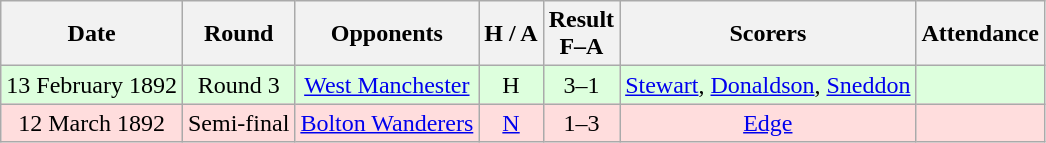<table class="wikitable" style="text-align:center">
<tr>
<th>Date</th>
<th>Round</th>
<th>Opponents</th>
<th>H / A</th>
<th>Result<br>F–A</th>
<th>Scorers</th>
<th>Attendance</th>
</tr>
<tr bgcolor="#ddffdd">
<td>13 February 1892</td>
<td>Round 3</td>
<td><a href='#'>West Manchester</a></td>
<td>H</td>
<td>3–1</td>
<td><a href='#'>Stewart</a>, <a href='#'>Donaldson</a>, <a href='#'>Sneddon</a></td>
<td></td>
</tr>
<tr bgcolor="#ffdddd">
<td>12 March 1892</td>
<td>Semi-final</td>
<td><a href='#'>Bolton Wanderers</a></td>
<td><a href='#'>N</a></td>
<td>1–3</td>
<td><a href='#'>Edge</a></td>
<td></td>
</tr>
</table>
